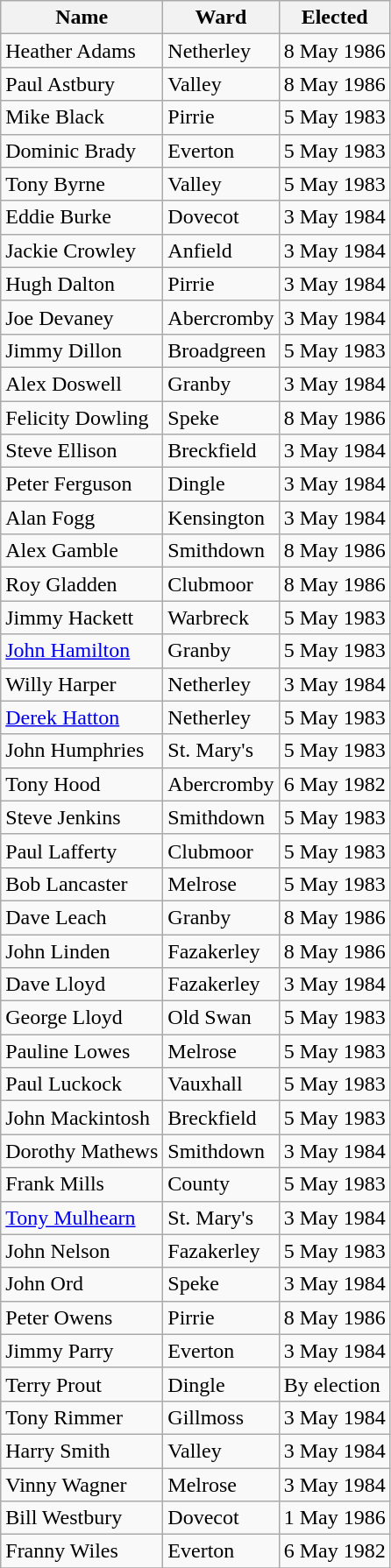<table class="wikitable">
<tr>
<th>Name</th>
<th>Ward</th>
<th>Elected</th>
</tr>
<tr>
<td>Heather Adams</td>
<td>Netherley</td>
<td>8 May 1986</td>
</tr>
<tr>
<td>Paul Astbury</td>
<td>Valley</td>
<td>8 May 1986</td>
</tr>
<tr>
<td>Mike Black</td>
<td>Pirrie</td>
<td>5 May 1983</td>
</tr>
<tr>
<td>Dominic Brady</td>
<td>Everton</td>
<td>5 May 1983</td>
</tr>
<tr>
<td>Tony Byrne</td>
<td>Valley</td>
<td>5 May 1983</td>
</tr>
<tr>
<td>Eddie Burke</td>
<td>Dovecot</td>
<td>3 May 1984</td>
</tr>
<tr>
<td>Jackie Crowley</td>
<td>Anfield</td>
<td>3 May 1984</td>
</tr>
<tr>
<td>Hugh Dalton</td>
<td>Pirrie</td>
<td>3 May 1984</td>
</tr>
<tr>
<td>Joe Devaney</td>
<td>Abercromby</td>
<td>3 May 1984</td>
</tr>
<tr>
<td>Jimmy Dillon</td>
<td>Broadgreen</td>
<td>5 May 1983</td>
</tr>
<tr>
<td>Alex Doswell</td>
<td>Granby</td>
<td>3 May 1984</td>
</tr>
<tr>
<td>Felicity Dowling</td>
<td>Speke</td>
<td>8 May 1986</td>
</tr>
<tr>
<td>Steve Ellison</td>
<td>Breckfield</td>
<td>3 May 1984</td>
</tr>
<tr>
<td>Peter Ferguson</td>
<td>Dingle</td>
<td>3 May 1984</td>
</tr>
<tr>
<td>Alan Fogg</td>
<td>Kensington</td>
<td>3 May 1984</td>
</tr>
<tr>
<td>Alex Gamble</td>
<td>Smithdown</td>
<td>8 May 1986</td>
</tr>
<tr>
<td>Roy Gladden</td>
<td>Clubmoor</td>
<td>8 May 1986</td>
</tr>
<tr>
<td>Jimmy Hackett</td>
<td>Warbreck</td>
<td>5 May 1983</td>
</tr>
<tr>
<td><a href='#'>John Hamilton</a></td>
<td>Granby</td>
<td>5 May 1983</td>
</tr>
<tr>
<td>Willy Harper</td>
<td>Netherley</td>
<td>3 May 1984</td>
</tr>
<tr>
<td><a href='#'>Derek Hatton</a></td>
<td>Netherley</td>
<td>5 May 1983</td>
</tr>
<tr>
<td>John Humphries</td>
<td>St. Mary's</td>
<td>5 May 1983</td>
</tr>
<tr>
<td>Tony Hood</td>
<td>Abercromby</td>
<td>6 May 1982</td>
</tr>
<tr>
<td>Steve Jenkins</td>
<td>Smithdown</td>
<td>5 May 1983</td>
</tr>
<tr>
<td>Paul Lafferty</td>
<td>Clubmoor</td>
<td>5 May 1983</td>
</tr>
<tr>
<td>Bob Lancaster</td>
<td>Melrose</td>
<td>5 May 1983</td>
</tr>
<tr>
<td>Dave Leach</td>
<td>Granby</td>
<td>8 May 1986</td>
</tr>
<tr>
<td>John Linden</td>
<td>Fazakerley</td>
<td>8 May 1986</td>
</tr>
<tr>
<td>Dave Lloyd</td>
<td>Fazakerley</td>
<td>3 May 1984</td>
</tr>
<tr>
<td>George Lloyd</td>
<td>Old Swan</td>
<td>5 May 1983</td>
</tr>
<tr>
<td>Pauline Lowes</td>
<td>Melrose</td>
<td>5 May 1983</td>
</tr>
<tr>
<td>Paul Luckock</td>
<td>Vauxhall</td>
<td>5 May 1983</td>
</tr>
<tr>
<td>John Mackintosh</td>
<td>Breckfield</td>
<td>5 May 1983</td>
</tr>
<tr>
<td>Dorothy Mathews</td>
<td>Smithdown</td>
<td>3 May 1984</td>
</tr>
<tr>
<td>Frank Mills</td>
<td>County</td>
<td>5 May 1983</td>
</tr>
<tr>
<td><a href='#'>Tony Mulhearn</a></td>
<td>St. Mary's</td>
<td>3 May 1984</td>
</tr>
<tr>
<td>John Nelson</td>
<td>Fazakerley</td>
<td>5 May 1983</td>
</tr>
<tr>
<td>John Ord</td>
<td>Speke</td>
<td>3 May 1984</td>
</tr>
<tr>
<td>Peter Owens</td>
<td>Pirrie</td>
<td>8 May 1986</td>
</tr>
<tr>
<td>Jimmy Parry</td>
<td>Everton</td>
<td>3 May 1984</td>
</tr>
<tr>
<td>Terry Prout</td>
<td>Dingle</td>
<td>By election</td>
</tr>
<tr>
<td>Tony Rimmer</td>
<td>Gillmoss</td>
<td>3 May 1984</td>
</tr>
<tr>
<td>Harry Smith</td>
<td>Valley</td>
<td>3 May 1984</td>
</tr>
<tr>
<td>Vinny Wagner</td>
<td>Melrose</td>
<td>3 May 1984</td>
</tr>
<tr>
<td>Bill Westbury</td>
<td>Dovecot</td>
<td>1 May 1986</td>
</tr>
<tr>
<td>Franny Wiles</td>
<td>Everton</td>
<td>6 May 1982</td>
</tr>
<tr>
</tr>
</table>
